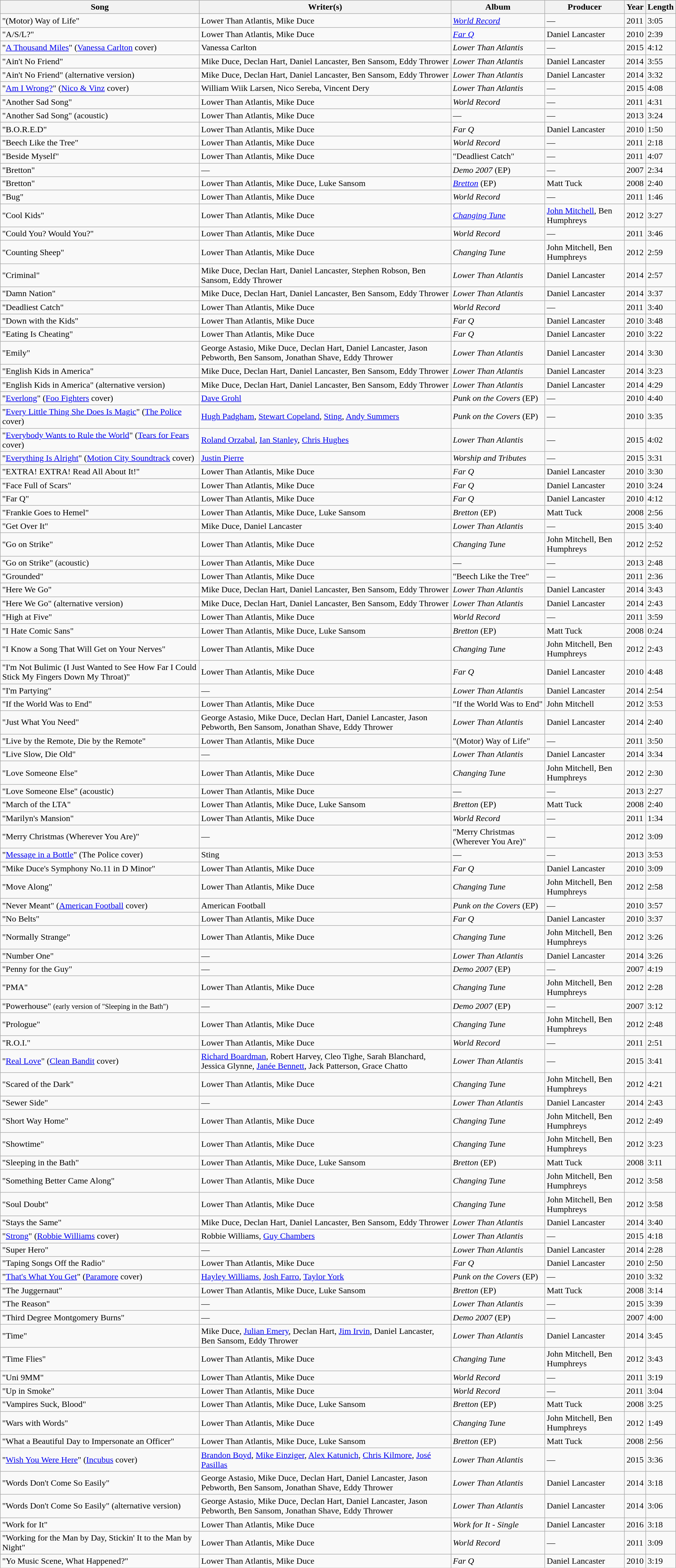<table class="wikitable sortable" style="margin:0.5em auto; clear: both; text-align: left; width:100%">
<tr>
<th>Song</th>
<th>Writer(s)</th>
<th>Album</th>
<th>Producer</th>
<th>Year</th>
<th>Length</th>
</tr>
<tr>
<td>"(Motor) Way of Life"</td>
<td>Lower Than Atlantis, Mike Duce</td>
<td><em><a href='#'>World Record</a></em></td>
<td>—</td>
<td>2011</td>
<td>3:05</td>
</tr>
<tr>
<td>"A/S/L?"</td>
<td>Lower Than Atlantis, Mike Duce</td>
<td><em><a href='#'>Far Q</a></em></td>
<td>Daniel Lancaster</td>
<td>2010</td>
<td>2:39</td>
</tr>
<tr>
<td>"<a href='#'>A Thousand Miles</a>" (<a href='#'>Vanessa Carlton</a> cover)</td>
<td>Vanessa Carlton</td>
<td><em>Lower Than Atlantis</em></td>
<td>—</td>
<td>2015</td>
<td>4:12</td>
</tr>
<tr>
<td>"Ain't No Friend"</td>
<td>Mike Duce, Declan Hart, Daniel Lancaster, Ben Sansom, Eddy Thrower</td>
<td><em>Lower Than Atlantis</em></td>
<td>Daniel Lancaster</td>
<td>2014</td>
<td>3:55</td>
</tr>
<tr>
<td>"Ain't No Friend" (alternative version)</td>
<td>Mike Duce, Declan Hart, Daniel Lancaster, Ben Sansom, Eddy Thrower</td>
<td><em>Lower Than Atlantis</em></td>
<td>Daniel Lancaster</td>
<td>2014</td>
<td>3:32</td>
</tr>
<tr>
<td>"<a href='#'>Am I Wrong?</a>" (<a href='#'>Nico & Vinz</a> cover)</td>
<td>William Wiik Larsen, Nico Sereba, Vincent Dery</td>
<td><em>Lower Than Atlantis</em></td>
<td>—</td>
<td>2015</td>
<td>4:08</td>
</tr>
<tr>
<td>"Another Sad Song"</td>
<td>Lower Than Atlantis, Mike Duce</td>
<td><em>World Record</em></td>
<td>—</td>
<td>2011</td>
<td>4:31</td>
</tr>
<tr>
<td>"Another Sad Song" (acoustic)</td>
<td>Lower Than Atlantis, Mike Duce</td>
<td>—</td>
<td>—</td>
<td>2013</td>
<td>3:24</td>
</tr>
<tr>
<td>"B.O.R.E.D"</td>
<td>Lower Than Atlantis, Mike Duce</td>
<td><em>Far Q</em></td>
<td>Daniel Lancaster</td>
<td>2010</td>
<td>1:50</td>
</tr>
<tr>
<td>"Beech Like the Tree"</td>
<td>Lower Than Atlantis, Mike Duce</td>
<td><em>World Record</em></td>
<td>—</td>
<td>2011</td>
<td>2:18</td>
</tr>
<tr>
<td>"Beside Myself"</td>
<td>Lower Than Atlantis, Mike Duce</td>
<td>"Deadliest Catch"</td>
<td>—</td>
<td>2011</td>
<td>4:07</td>
</tr>
<tr>
<td>"Bretton"</td>
<td>—</td>
<td><em>Demo 2007</em> (EP)</td>
<td>—</td>
<td>2007</td>
<td>2:34</td>
</tr>
<tr>
<td>"Bretton"</td>
<td>Lower Than Atlantis, Mike Duce, Luke Sansom</td>
<td><em><a href='#'>Bretton</a></em> (EP)</td>
<td>Matt Tuck</td>
<td>2008</td>
<td>2:40</td>
</tr>
<tr>
<td>"Bug"</td>
<td>Lower Than Atlantis, Mike Duce</td>
<td><em>World Record</em></td>
<td>—</td>
<td>2011</td>
<td>1:46</td>
</tr>
<tr>
<td>"Cool Kids"</td>
<td>Lower Than Atlantis, Mike Duce</td>
<td><em><a href='#'>Changing Tune</a></em></td>
<td><a href='#'>John Mitchell</a>, Ben Humphreys</td>
<td>2012</td>
<td>3:27</td>
</tr>
<tr>
<td>"Could You? Would You?"</td>
<td>Lower Than Atlantis, Mike Duce</td>
<td><em>World Record</em></td>
<td>—</td>
<td>2011</td>
<td>3:46</td>
</tr>
<tr>
<td>"Counting Sheep"</td>
<td>Lower Than Atlantis, Mike Duce</td>
<td><em>Changing Tune</em></td>
<td>John Mitchell, Ben Humphreys</td>
<td>2012</td>
<td>2:59</td>
</tr>
<tr>
<td>"Criminal"</td>
<td>Mike Duce, Declan Hart, Daniel Lancaster, Stephen Robson, Ben Sansom, Eddy Thrower</td>
<td><em>Lower Than Atlantis</em></td>
<td>Daniel Lancaster</td>
<td>2014</td>
<td>2:57</td>
</tr>
<tr>
<td>"Damn Nation"</td>
<td>Mike Duce, Declan Hart, Daniel Lancaster, Ben Sansom, Eddy Thrower</td>
<td><em>Lower Than Atlantis</em></td>
<td>Daniel Lancaster</td>
<td>2014</td>
<td>3:37</td>
</tr>
<tr>
<td>"Deadliest Catch"</td>
<td>Lower Than Atlantis, Mike Duce</td>
<td><em>World Record</em></td>
<td>—</td>
<td>2011</td>
<td>3:40</td>
</tr>
<tr>
<td>"Down with the Kids"</td>
<td>Lower Than Atlantis, Mike Duce</td>
<td><em>Far Q</em></td>
<td>Daniel Lancaster</td>
<td>2010</td>
<td>3:48</td>
</tr>
<tr>
<td>"Eating Is Cheating"</td>
<td>Lower Than Atlantis, Mike Duce</td>
<td><em>Far Q</em></td>
<td>Daniel Lancaster</td>
<td>2010</td>
<td>3:22</td>
</tr>
<tr>
<td>"Emily"</td>
<td>George Astasio, Mike Duce, Declan Hart, Daniel Lancaster, Jason Pebworth, Ben Sansom, Jonathan Shave, Eddy Thrower</td>
<td><em>Lower Than Atlantis</em></td>
<td>Daniel Lancaster</td>
<td>2014</td>
<td>3:30</td>
</tr>
<tr>
<td>"English Kids in America"</td>
<td>Mike Duce, Declan Hart, Daniel Lancaster, Ben Sansom, Eddy Thrower</td>
<td><em>Lower Than Atlantis</em></td>
<td>Daniel Lancaster</td>
<td>2014</td>
<td>3:23</td>
</tr>
<tr>
<td>"English Kids in America" (alternative version)</td>
<td>Mike Duce, Declan Hart, Daniel Lancaster, Ben Sansom, Eddy Thrower</td>
<td><em>Lower Than Atlantis</em></td>
<td>Daniel Lancaster</td>
<td>2014</td>
<td>4:29</td>
</tr>
<tr>
<td>"<a href='#'>Everlong</a>" (<a href='#'>Foo Fighters</a> cover)</td>
<td><a href='#'>Dave Grohl</a></td>
<td><em>Punk on the Covers</em> (EP)</td>
<td>—</td>
<td>2010</td>
<td>4:40</td>
</tr>
<tr>
<td>"<a href='#'>Every Little Thing She Does Is Magic</a>" (<a href='#'>The Police</a> cover)</td>
<td><a href='#'>Hugh Padgham</a>, <a href='#'>Stewart Copeland</a>, <a href='#'>Sting</a>, <a href='#'>Andy Summers</a></td>
<td><em>Punk on the Covers</em> (EP)</td>
<td>—</td>
<td>2010</td>
<td>3:35</td>
</tr>
<tr>
<td>"<a href='#'>Everybody Wants to Rule the World</a>" (<a href='#'>Tears for Fears</a> cover)</td>
<td><a href='#'>Roland Orzabal</a>, <a href='#'>Ian Stanley</a>, <a href='#'>Chris Hughes</a></td>
<td><em>Lower Than Atlantis</em></td>
<td>—</td>
<td>2015</td>
<td>4:02</td>
</tr>
<tr>
<td>"<a href='#'>Everything Is Alright</a>" (<a href='#'>Motion City Soundtrack</a> cover)</td>
<td><a href='#'>Justin Pierre</a></td>
<td><em>Worship and Tributes</em></td>
<td>—</td>
<td>2015</td>
<td>3:31</td>
</tr>
<tr>
<td>"EXTRA! EXTRA! Read All About It!"</td>
<td>Lower Than Atlantis, Mike Duce</td>
<td><em>Far Q</em></td>
<td>Daniel Lancaster</td>
<td>2010</td>
<td>3:30</td>
</tr>
<tr>
<td>"Face Full of Scars"</td>
<td>Lower Than Atlantis, Mike Duce</td>
<td><em>Far Q</em></td>
<td>Daniel Lancaster</td>
<td>2010</td>
<td>3:24</td>
</tr>
<tr>
<td>"Far Q"</td>
<td>Lower Than Atlantis, Mike Duce</td>
<td><em>Far Q</em></td>
<td>Daniel Lancaster</td>
<td>2010</td>
<td>4:12</td>
</tr>
<tr>
<td>"Frankie Goes to Hemel"</td>
<td>Lower Than Atlantis, Mike Duce, Luke Sansom</td>
<td><em>Bretton</em> (EP)</td>
<td>Matt Tuck</td>
<td>2008</td>
<td>2:56</td>
</tr>
<tr>
<td>"Get Over It"</td>
<td>Mike Duce, Daniel Lancaster</td>
<td><em>Lower Than Atlantis</em></td>
<td>—</td>
<td>2015</td>
<td>3:40</td>
</tr>
<tr>
<td>"Go on Strike"</td>
<td>Lower Than Atlantis, Mike Duce</td>
<td><em>Changing Tune</em></td>
<td>John Mitchell, Ben Humphreys</td>
<td>2012</td>
<td>2:52</td>
</tr>
<tr>
<td>"Go on Strike" (acoustic)</td>
<td>Lower Than Atlantis, Mike Duce</td>
<td>—</td>
<td>—</td>
<td>2013</td>
<td>2:48</td>
</tr>
<tr>
<td>"Grounded"</td>
<td>Lower Than Atlantis, Mike Duce</td>
<td>"Beech Like the Tree"</td>
<td>—</td>
<td>2011</td>
<td>2:36</td>
</tr>
<tr>
<td>"Here We Go"</td>
<td>Mike Duce, Declan Hart, Daniel Lancaster, Ben Sansom, Eddy Thrower</td>
<td><em>Lower Than Atlantis</em></td>
<td>Daniel Lancaster</td>
<td>2014</td>
<td>3:43</td>
</tr>
<tr>
<td>"Here We Go" (alternative version)</td>
<td>Mike Duce, Declan Hart, Daniel Lancaster, Ben Sansom, Eddy Thrower</td>
<td><em>Lower Than Atlantis</em></td>
<td>Daniel Lancaster</td>
<td>2014</td>
<td>2:43</td>
</tr>
<tr>
<td>"High at Five"</td>
<td>Lower Than Atlantis, Mike Duce</td>
<td><em>World Record</em></td>
<td>—</td>
<td>2011</td>
<td>3:59</td>
</tr>
<tr>
<td>"I Hate Comic Sans"</td>
<td>Lower Than Atlantis, Mike Duce, Luke Sansom</td>
<td><em>Bretton</em> (EP)</td>
<td>Matt Tuck</td>
<td>2008</td>
<td>0:24</td>
</tr>
<tr>
<td>"I Know a Song That Will Get on Your Nerves"</td>
<td>Lower Than Atlantis, Mike Duce</td>
<td><em>Changing Tune</em></td>
<td>John Mitchell, Ben Humphreys</td>
<td>2012</td>
<td>2:43</td>
</tr>
<tr>
<td>"I'm Not Bulimic (I Just Wanted to See How Far I Could Stick My Fingers Down My Throat)"</td>
<td>Lower Than Atlantis, Mike Duce</td>
<td><em>Far Q</em></td>
<td>Daniel Lancaster</td>
<td>2010</td>
<td>4:48</td>
</tr>
<tr>
<td>"I'm Partying"</td>
<td>—</td>
<td><em>Lower Than Atlantis</em></td>
<td>Daniel Lancaster</td>
<td>2014</td>
<td>2:54</td>
</tr>
<tr>
<td>"If the World Was to End"</td>
<td>Lower Than Atlantis, Mike Duce</td>
<td>"If the World Was to End"</td>
<td>John Mitchell</td>
<td>2012</td>
<td>3:53</td>
</tr>
<tr>
<td>"Just What You Need"</td>
<td>George Astasio, Mike Duce, Declan Hart, Daniel Lancaster, Jason Pebworth, Ben Sansom, Jonathan Shave, Eddy Thrower</td>
<td><em>Lower Than Atlantis</em></td>
<td>Daniel Lancaster</td>
<td>2014</td>
<td>2:40</td>
</tr>
<tr>
<td>"Live by the Remote, Die by the Remote"</td>
<td>Lower Than Atlantis, Mike Duce</td>
<td>"(Motor) Way of Life"</td>
<td>—</td>
<td>2011</td>
<td>3:50</td>
</tr>
<tr>
<td>"Live Slow, Die Old"</td>
<td>—</td>
<td><em>Lower Than Atlantis</em></td>
<td>Daniel Lancaster</td>
<td>2014</td>
<td>3:34</td>
</tr>
<tr>
<td>"Love Someone Else"</td>
<td>Lower Than Atlantis, Mike Duce</td>
<td><em>Changing Tune</em></td>
<td>John Mitchell, Ben Humphreys</td>
<td>2012</td>
<td>2:30</td>
</tr>
<tr>
<td>"Love Someone Else" (acoustic)</td>
<td>Lower Than Atlantis, Mike Duce</td>
<td>—</td>
<td>—</td>
<td>2013</td>
<td>2:27</td>
</tr>
<tr>
<td>"March of the LTA"</td>
<td>Lower Than Atlantis, Mike Duce, Luke Sansom</td>
<td><em>Bretton</em> (EP)</td>
<td>Matt Tuck</td>
<td>2008</td>
<td>2:40</td>
</tr>
<tr>
<td>"Marilyn's Mansion"</td>
<td>Lower Than Atlantis, Mike Duce</td>
<td><em>World Record</em></td>
<td>—</td>
<td>2011</td>
<td>1:34</td>
</tr>
<tr>
<td>"Merry Christmas (Wherever You Are)"</td>
<td>—</td>
<td>"Merry Christmas (Wherever You Are)"</td>
<td>—</td>
<td>2012</td>
<td>3:09</td>
</tr>
<tr>
<td>"<a href='#'>Message in a Bottle</a>" (The Police cover)</td>
<td>Sting</td>
<td>—</td>
<td>—</td>
<td>2013</td>
<td>3:53</td>
</tr>
<tr>
<td>"Mike Duce's Symphony No.11 in D Minor"</td>
<td>Lower Than Atlantis, Mike Duce</td>
<td><em>Far Q</em></td>
<td>Daniel Lancaster</td>
<td>2010</td>
<td>3:09</td>
</tr>
<tr>
<td>"Move Along"</td>
<td>Lower Than Atlantis, Mike Duce</td>
<td><em>Changing Tune</em></td>
<td>John Mitchell, Ben Humphreys</td>
<td>2012</td>
<td>2:58</td>
</tr>
<tr>
<td>"Never Meant" (<a href='#'>American Football</a> cover)</td>
<td>American Football</td>
<td><em>Punk on the Covers</em> (EP)</td>
<td>—</td>
<td>2010</td>
<td>3:57</td>
</tr>
<tr>
<td>"No Belts"</td>
<td>Lower Than Atlantis, Mike Duce</td>
<td><em>Far Q</em></td>
<td>Daniel Lancaster</td>
<td>2010</td>
<td>3:37</td>
</tr>
<tr>
<td>"Normally Strange"</td>
<td>Lower Than Atlantis, Mike Duce</td>
<td><em>Changing Tune</em></td>
<td>John Mitchell, Ben Humphreys</td>
<td>2012</td>
<td>3:26</td>
</tr>
<tr>
<td>"Number One"</td>
<td>—</td>
<td><em>Lower Than Atlantis</em></td>
<td>Daniel Lancaster</td>
<td>2014</td>
<td>3:26</td>
</tr>
<tr>
<td>"Penny for the Guy"</td>
<td>—</td>
<td><em>Demo 2007</em> (EP)</td>
<td>—</td>
<td>2007</td>
<td>4:19</td>
</tr>
<tr>
<td>"PMA"</td>
<td>Lower Than Atlantis, Mike Duce</td>
<td><em>Changing Tune</em></td>
<td>John Mitchell, Ben Humphreys</td>
<td>2012</td>
<td>2:28</td>
</tr>
<tr>
<td>"Powerhouse" <small>(early version of "Sleeping in the Bath")</small></td>
<td>—</td>
<td><em>Demo 2007</em> (EP)</td>
<td>—</td>
<td>2007</td>
<td>3:12</td>
</tr>
<tr>
<td>"Prologue"</td>
<td>Lower Than Atlantis, Mike Duce</td>
<td><em>Changing Tune</em></td>
<td>John Mitchell, Ben Humphreys</td>
<td>2012</td>
<td>2:48</td>
</tr>
<tr>
<td>"R.O.I."</td>
<td>Lower Than Atlantis, Mike Duce</td>
<td><em>World Record</em></td>
<td>—</td>
<td>2011</td>
<td>2:51</td>
</tr>
<tr>
<td>"<a href='#'>Real Love</a>" (<a href='#'>Clean Bandit</a> cover)</td>
<td><a href='#'>Richard Boardman</a>, Robert Harvey, Cleo Tighe, Sarah Blanchard, Jessica Glynne, <a href='#'>Janée Bennett</a>, Jack Patterson, Grace Chatto</td>
<td><em>Lower Than Atlantis</em></td>
<td>—</td>
<td>2015</td>
<td>3:41</td>
</tr>
<tr>
<td>"Scared of the Dark"</td>
<td>Lower Than Atlantis, Mike Duce</td>
<td><em>Changing Tune</em></td>
<td>John Mitchell, Ben Humphreys</td>
<td>2012</td>
<td>4:21</td>
</tr>
<tr>
<td>"Sewer Side"</td>
<td>—</td>
<td><em>Lower Than Atlantis</em></td>
<td>Daniel Lancaster</td>
<td>2014</td>
<td>2:43</td>
</tr>
<tr>
<td>"Short Way Home"</td>
<td>Lower Than Atlantis, Mike Duce</td>
<td><em>Changing Tune</em></td>
<td>John Mitchell, Ben Humphreys</td>
<td>2012</td>
<td>2:49</td>
</tr>
<tr>
<td>"Showtime"</td>
<td>Lower Than Atlantis, Mike Duce</td>
<td><em>Changing Tune</em></td>
<td>John Mitchell, Ben Humphreys</td>
<td>2012</td>
<td>3:23</td>
</tr>
<tr>
<td>"Sleeping in the Bath"</td>
<td>Lower Than Atlantis, Mike Duce, Luke Sansom</td>
<td><em>Bretton</em> (EP)</td>
<td>Matt Tuck</td>
<td>2008</td>
<td>3:11</td>
</tr>
<tr>
<td>"Something Better Came Along"</td>
<td>Lower Than Atlantis, Mike Duce</td>
<td><em>Changing Tune</em></td>
<td>John Mitchell, Ben Humphreys</td>
<td>2012</td>
<td>3:58</td>
</tr>
<tr>
<td>"Soul Doubt"</td>
<td>Lower Than Atlantis, Mike Duce</td>
<td><em>Changing Tune</em></td>
<td>John Mitchell, Ben Humphreys</td>
<td>2012</td>
<td>3:58</td>
</tr>
<tr>
<td>"Stays the Same"</td>
<td>Mike Duce, Declan Hart, Daniel Lancaster, Ben Sansom, Eddy Thrower</td>
<td><em>Lower Than Atlantis</em></td>
<td>Daniel Lancaster</td>
<td>2014</td>
<td>3:40</td>
</tr>
<tr>
<td>"<a href='#'>Strong</a>" (<a href='#'>Robbie Williams</a> cover)</td>
<td>Robbie Williams, <a href='#'>Guy Chambers</a></td>
<td><em>Lower Than Atlantis</em></td>
<td>—</td>
<td>2015</td>
<td>4:18</td>
</tr>
<tr>
<td>"Super Hero"</td>
<td>—</td>
<td><em>Lower Than Atlantis</em></td>
<td>Daniel Lancaster</td>
<td>2014</td>
<td>2:28</td>
</tr>
<tr>
<td>"Taping Songs Off the Radio"</td>
<td>Lower Than Atlantis, Mike Duce</td>
<td><em>Far Q</em></td>
<td>Daniel Lancaster</td>
<td>2010</td>
<td>2:50</td>
</tr>
<tr>
<td>"<a href='#'>That's What You Get</a>" (<a href='#'>Paramore</a> cover)</td>
<td><a href='#'>Hayley Williams</a>, <a href='#'>Josh Farro</a>, <a href='#'>Taylor York</a></td>
<td><em>Punk on the Covers</em> (EP)</td>
<td>—</td>
<td>2010</td>
<td>3:32</td>
</tr>
<tr>
<td>"The Juggernaut"</td>
<td>Lower Than Atlantis, Mike Duce, Luke Sansom</td>
<td><em>Bretton</em> (EP)</td>
<td>Matt Tuck</td>
<td>2008</td>
<td>3:14</td>
</tr>
<tr>
<td>"The Reason"</td>
<td>—</td>
<td><em>Lower Than Atlantis</em></td>
<td>—</td>
<td>2015</td>
<td>3:39</td>
</tr>
<tr>
<td>"Third Degree Montgomery Burns"</td>
<td>—</td>
<td><em>Demo 2007</em> (EP)</td>
<td>—</td>
<td>2007</td>
<td>4:00</td>
</tr>
<tr>
<td>"Time"</td>
<td>Mike Duce, <a href='#'>Julian Emery</a>, Declan Hart, <a href='#'>Jim Irvin</a>, Daniel Lancaster, Ben Sansom, Eddy Thrower</td>
<td><em>Lower Than Atlantis</em></td>
<td>Daniel Lancaster</td>
<td>2014</td>
<td>3:45</td>
</tr>
<tr>
<td>"Time Flies"</td>
<td>Lower Than Atlantis, Mike Duce</td>
<td><em>Changing Tune</em></td>
<td>John Mitchell, Ben Humphreys</td>
<td>2012</td>
<td>3:43</td>
</tr>
<tr>
<td>"Uni 9MM"</td>
<td>Lower Than Atlantis, Mike Duce</td>
<td><em>World Record</em></td>
<td>—</td>
<td>2011</td>
<td>3:19</td>
</tr>
<tr>
<td>"Up in Smoke"</td>
<td>Lower Than Atlantis, Mike Duce</td>
<td><em>World Record</em></td>
<td>—</td>
<td>2011</td>
<td>3:04</td>
</tr>
<tr>
<td>"Vampires Suck, Blood"</td>
<td>Lower Than Atlantis, Mike Duce, Luke Sansom</td>
<td><em>Bretton</em> (EP)</td>
<td>Matt Tuck</td>
<td>2008</td>
<td>3:25</td>
</tr>
<tr>
<td>"Wars with Words"</td>
<td>Lower Than Atlantis, Mike Duce</td>
<td><em>Changing Tune</em></td>
<td>John Mitchell, Ben Humphreys</td>
<td>2012</td>
<td>1:49</td>
</tr>
<tr>
<td>"What a Beautiful Day to Impersonate an Officer"</td>
<td>Lower Than Atlantis, Mike Duce, Luke Sansom</td>
<td><em>Bretton</em> (EP)</td>
<td>Matt Tuck</td>
<td>2008</td>
<td>2:56</td>
</tr>
<tr>
<td>"<a href='#'>Wish You Were Here</a>" (<a href='#'>Incubus</a> cover)</td>
<td><a href='#'>Brandon Boyd</a>, <a href='#'>Mike Einziger</a>, <a href='#'>Alex Katunich</a>, <a href='#'>Chris Kilmore</a>, <a href='#'>José Pasillas</a></td>
<td><em>Lower Than Atlantis</em></td>
<td>—</td>
<td>2015</td>
<td>3:36</td>
</tr>
<tr>
<td>"Words Don't Come So Easily"</td>
<td>George Astasio, Mike Duce, Declan Hart, Daniel Lancaster, Jason Pebworth, Ben Sansom, Jonathan Shave, Eddy Thrower</td>
<td><em>Lower Than Atlantis</em></td>
<td>Daniel Lancaster</td>
<td>2014</td>
<td>3:18</td>
</tr>
<tr>
<td>"Words Don't Come So Easily" (alternative version)</td>
<td>George Astasio, Mike Duce, Declan Hart, Daniel Lancaster, Jason Pebworth, Ben Sansom, Jonathan Shave, Eddy Thrower</td>
<td><em>Lower Than Atlantis</em></td>
<td>Daniel Lancaster</td>
<td>2014</td>
<td>3:06</td>
</tr>
<tr>
<td>"Work for It"</td>
<td>Lower Than Atlantis, Mike Duce</td>
<td><em>Work for It - Single</em></td>
<td>Daniel Lancaster</td>
<td>2016</td>
<td>3:18</td>
</tr>
<tr>
<td>"Working for the Man by Day, Stickin' It to the Man by Night"</td>
<td>Lower Than Atlantis, Mike Duce</td>
<td><em>World Record</em></td>
<td>—</td>
<td>2011</td>
<td>3:09</td>
</tr>
<tr>
<td>"Yo Music Scene, What Happened?"</td>
<td>Lower Than Atlantis, Mike Duce</td>
<td><em>Far Q</em></td>
<td>Daniel Lancaster</td>
<td>2010</td>
<td>3:19</td>
</tr>
</table>
